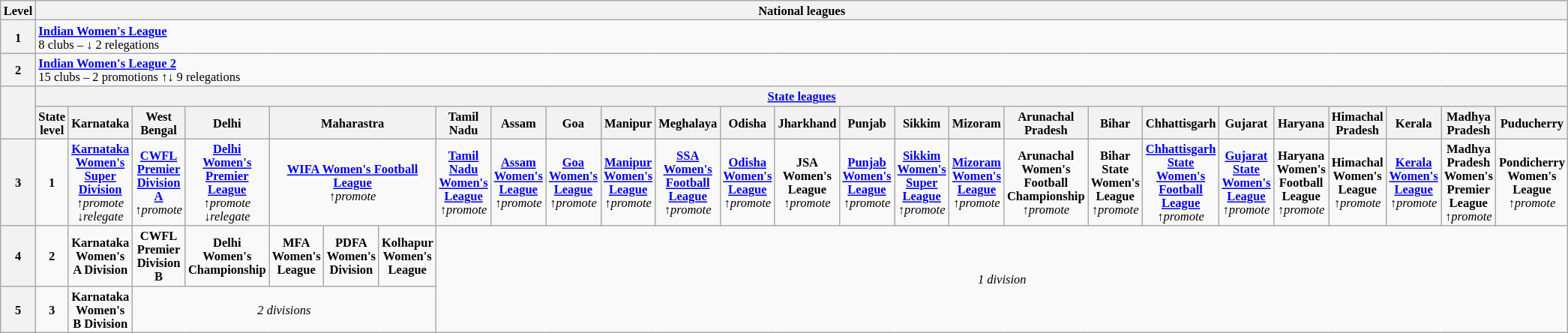<table class="wikitable" style="text-align: center; font-size: 11px;" width="100%;">
<tr>
<th rowspan="1"><span>Level</span></th>
<th colspan="26"><span>National leagues</span></th>
</tr>
<tr>
<th>1</th>
<td colspan="26" align="left"><strong><a href='#'>Indian Women's League</a></strong> <br> 8 clubs – ↓ 2 relegations</td>
</tr>
<tr>
<th>2</th>
<td colspan="26" align="left"><strong><a href='#'>Indian Women's League 2</a></strong> <br> 15 clubs – 2 promotions ↑↓ 9 relegations</td>
</tr>
<tr>
<th rowspan="2"></th>
<th colspan="26"><span><a href='#'>State leagues</a></span></th>
</tr>
<tr>
<th>State level</th>
<th colspan="1" width="4%">Karnataka</th>
<th colspan="1" width="4%">West Bengal</th>
<th colspan="1" width="4%">Delhi</th>
<th colspan="3" width="4%">Maharastra</th>
<th colspan="1" width="4%">Tamil Nadu</th>
<th colspan="1" width="4%">Assam</th>
<th colspan="1" width="4%">Goa</th>
<th colspan="1" width="4%">Manipur</th>
<th colspan="1" width="4%">Meghalaya</th>
<th colspan="1" width="4%">Odisha</th>
<th colspan="1" width="4%">Jharkhand</th>
<th colspan="1" width="4%">Punjab</th>
<th colspan="1" width="4%">Sikkim</th>
<th colspan="1" width="4%">Mizoram</th>
<th colspan!="1" width!="4%">Arunachal Pradesh</th>
<th colspan="1" width="4%">Bihar</th>
<th colspan="1" width="4%">Chhattisgarh</th>
<th colspan="1" width="4%">Gujarat</th>
<th colspan="1" width="4%">Haryana</th>
<th colspan="1" width="4%">Himachal Pradesh</th>
<th colspan="1" width="4%">Kerala</th>
<th colspan="1" width="4%">Madhya Pradesh</th>
<th colspan="1" width="4%">Puducherry</th>
</tr>
<tr>
<th>3</th>
<td><strong>1</strong></td>
<td><strong><a href='#'>Karnataka Women's Super Division</a></strong><br><em>↑promote</em> <em>↓relegate</em></td>
<td><strong><a href='#'>CWFL Premier Division A</a></strong><br><em>↑promote</em></td>
<td><strong><a href='#'>Delhi Women's Premier League</a></strong><br><em>↑promote</em> <em>↓relegate</em></td>
<td colspan="3"><strong><a href='#'>WIFA Women's Football League</a></strong><br><em>↑promote</em></td>
<td><strong><a href='#'>Tamil Nadu Women's League</a></strong><br><em>↑promote</em></td>
<td><strong><a href='#'>Assam Women's League</a></strong><br><em>↑promote</em></td>
<td><strong><a href='#'>Goa Women's League</a></strong><br><em>↑promote</em></td>
<td><strong><a href='#'>Manipur Women's League</a></strong><br><em>↑promote</em></td>
<td><strong><a href='#'>SSA Women's Football League</a></strong><br><em>↑promote</em></td>
<td><strong><a href='#'>Odisha Women's League</a></strong><br><em>↑promote</em></td>
<td><strong>JSA Women's League</strong><br><em>↑promote</em></td>
<td><strong><a href='#'>Punjab Women's League</a></strong><br><em>↑promote</em></td>
<td><strong><a href='#'>Sikkim Women's Super League</a></strong><br><em>↑promote</em></td>
<td><strong><a href='#'>Mizoram Women's League</a></strong><br><em>↑promote</em></td>
<td><strong>Arunachal Women's Football Championship</strong><br><em>↑promote</em></td>
<td><strong>Bihar State Women's League</strong><br><em>↑promote</em></td>
<td><strong><a href='#'>Chhattisgarh State Women's Football League</a></strong><br><em>↑promote</em></td>
<td><strong><a href='#'>Gujarat State Women's League</a></strong><br><em>↑promote</em></td>
<td><strong>Haryana Women's Football League</strong><br><em>↑promote</em></td>
<td><strong>Himachal Women's League</strong><br><em>↑promote</em></td>
<td><strong><a href='#'>Kerala Women's League</a></strong><br><em>↑promote</em></td>
<td><strong>Madhya Pradesh Women's Premier League</strong><br><em>↑promote</em></td>
<td><strong>Pondicherry Women's League</strong><br><em>↑promote</em></td>
</tr>
<tr>
<th>4</th>
<td><strong>2</strong></td>
<td><strong>Karnataka Women's A Division</strong></td>
<td><strong>CWFL Premier Division B</strong></td>
<td><strong>Delhi Women's Championship</strong></td>
<td><strong>MFA Women's League</strong></td>
<td><strong>PDFA Women's Division</strong></td>
<td><strong>Kolhapur Women's League</strong></td>
<td colspan="19" rowspan="2"><em>1 division</em></td>
</tr>
<tr>
<th>5</th>
<td><strong>3</strong></td>
<td><strong>Karnataka Women's B Division</strong></td>
<td colspan="5"><em>2 divisions</em></td>
</tr>
</table>
